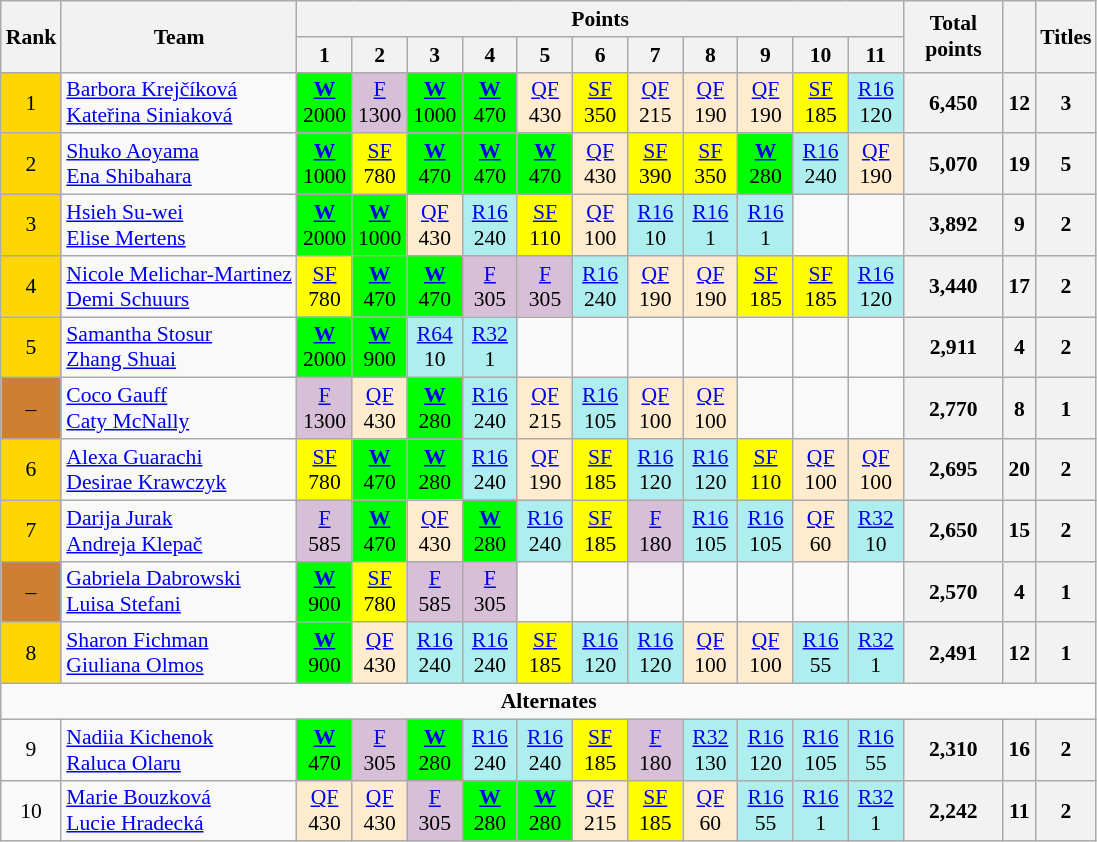<table class="wikitable nowrap" style=font-size:90%;text-align:center>
<tr>
<th rowspan=2>Rank</th>
<th rowspan=2>Team</th>
<th colspan=11>Points</th>
<th rowspan=2 width=60>Total <br> points</th>
<th rowspan=2></th>
<th rowspan=2>Titles</th>
</tr>
<tr>
<th width=30>1</th>
<th width=30>2</th>
<th width=30>3</th>
<th width=30>4</th>
<th width=30>5</th>
<th width=30>6</th>
<th width=30>7</th>
<th width=30>8</th>
<th width=30>9</th>
<th width=30>10</th>
<th width=30>11</th>
</tr>
<tr>
<td bgcolor=gold>1</td>
<td align="left"> <a href='#'>Barbora Krejčíková</a> <br>  <a href='#'>Kateřina Siniaková</a></td>
<td bgcolor=lime><strong><a href='#'>W</a></strong><br>2000</td>
<td bgcolor=thistle><a href='#'>F</a><br>1300</td>
<td bgcolor=lime><strong><a href='#'>W</a></strong><br>1000</td>
<td bgcolor=lime><strong><a href='#'>W</a></strong><br>470</td>
<td bgcolor=ffebcd><a href='#'>QF</a><br>430</td>
<td bgcolor=yellow><a href='#'>SF</a><br>350</td>
<td bgcolor=ffebcd><a href='#'>QF</a><br>215</td>
<td bgcolor=ffebcd><a href='#'>QF</a><br>190</td>
<td bgcolor=ffebcd><a href='#'>QF</a><br>190</td>
<td bgcolor=yellow><a href='#'>SF</a><br>185</td>
<td bgcolor=afeeee><a href='#'>R16</a><br>120</td>
<th>6,450</th>
<th>12</th>
<th>3</th>
</tr>
<tr>
<td bgcolor=gold>2</td>
<td align="left"> <a href='#'>Shuko Aoyama</a> <br>  <a href='#'>Ena Shibahara</a></td>
<td bgcolor=lime><strong><a href='#'>W</a></strong><br>1000</td>
<td bgcolor=yellow><a href='#'>SF</a><br>780</td>
<td bgcolor=lime><strong><a href='#'>W</a></strong><br>470</td>
<td bgcolor=lime><strong><a href='#'>W</a></strong><br>470</td>
<td bgcolor=lime><strong><a href='#'>W</a></strong><br>470</td>
<td bgcolor=ffebcd><a href='#'>QF</a><br>430</td>
<td bgcolor=yellow><a href='#'>SF</a><br>390</td>
<td bgcolor=yellow><a href='#'>SF</a><br>350</td>
<td bgcolor=lime><strong><a href='#'>W</a></strong><br>280</td>
<td bgcolor=afeeee><a href='#'>R16</a><br>240</td>
<td bgcolor=ffebcd><a href='#'>QF</a><br>190</td>
<th>5,070</th>
<th>19</th>
<th>5</th>
</tr>
<tr>
<td bgcolor=gold>3</td>
<td align="left"> <a href='#'>Hsieh Su-wei</a> <br>  <a href='#'>Elise Mertens</a></td>
<td bgcolor=lime><strong><a href='#'>W</a></strong><br>2000</td>
<td bgcolor=lime><strong><a href='#'>W</a></strong><br>1000</td>
<td bgcolor=ffebcd><a href='#'>QF</a><br>430</td>
<td bgcolor=afeeee><a href='#'>R16</a><br>240</td>
<td bgcolor=yellow><a href='#'>SF</a><br>110</td>
<td bgcolor=ffebcd><a href='#'>QF</a><br>100</td>
<td bgcolor=afeeee><a href='#'>R16</a><br>10</td>
<td bgcolor=afeeee><a href='#'>R16</a><br>1</td>
<td bgcolor=afeeee><a href='#'>R16</a><br>1</td>
<td></td>
<td></td>
<th>3,892</th>
<th>9</th>
<th>2</th>
</tr>
<tr>
<td bgcolor=gold>4</td>
<td align="left"> <a href='#'>Nicole Melichar-Martinez</a> <br>  <a href='#'>Demi Schuurs</a></td>
<td bgcolor=yellow><a href='#'>SF</a><br>780</td>
<td bgcolor=lime><strong><a href='#'>W</a></strong><br>470</td>
<td bgcolor=lime><strong><a href='#'>W</a></strong><br>470</td>
<td bgcolor=thistle><a href='#'>F</a><br>305</td>
<td bgcolor=thistle><a href='#'>F</a><br>305</td>
<td bgcolor=afeeee><a href='#'>R16</a><br>240</td>
<td bgcolor=ffebcd><a href='#'>QF</a><br>190</td>
<td bgcolor=ffebcd><a href='#'>QF</a><br>190</td>
<td bgcolor=yellow><a href='#'>SF</a><br>185</td>
<td bgcolor=yellow><a href='#'>SF</a><br>185</td>
<td bgcolor=afeeee><a href='#'>R16</a><br>120</td>
<th>3,440</th>
<th>17</th>
<th>2</th>
</tr>
<tr>
<td bgcolor=gold>5</td>
<td align="left"> <a href='#'>Samantha Stosur</a> <br>  <a href='#'>Zhang Shuai</a></td>
<td bgcolor="lime"><strong><a href='#'>W</a></strong><br>2000</td>
<td bgcolor="lime"><strong><a href='#'>W</a></strong><br>900</td>
<td bgcolor=afeeee><a href='#'>R64</a><br>10</td>
<td bgcolor=afeeee><a href='#'>R32</a><br>1</td>
<td></td>
<td></td>
<td></td>
<td></td>
<td></td>
<td></td>
<td></td>
<th>2,911</th>
<th>4</th>
<th>2</th>
</tr>
<tr>
<td bgcolor=cd7f32>–</td>
<td align="left"> <a href='#'>Coco Gauff</a> <br>  <a href='#'>Caty McNally</a></td>
<td bgcolor=thistle><a href='#'>F</a><br>1300</td>
<td bgcolor=ffebcd><a href='#'>QF</a><br>430</td>
<td bgcolor=lime><strong><a href='#'>W</a></strong><br>280</td>
<td bgcolor=afeeee><a href='#'>R16</a><br>240</td>
<td bgcolor=ffebcd><a href='#'>QF</a><br>215</td>
<td bgcolor=afeeee><a href='#'>R16</a><br>105</td>
<td bgcolor=ffebcd><a href='#'>QF</a><br>100</td>
<td bgcolor=ffebcd><a href='#'>QF</a><br>100</td>
<td></td>
<td></td>
<td></td>
<th>2,770</th>
<th>8</th>
<th>1</th>
</tr>
<tr>
<td bgcolor=gold>6</td>
<td align="left"> <a href='#'>Alexa Guarachi</a> <br>  <a href='#'>Desirae Krawczyk</a></td>
<td bgcolor=yellow><a href='#'>SF</a><br>780</td>
<td bgcolor=lime><strong><a href='#'>W</a></strong><br>470</td>
<td bgcolor=lime><strong><a href='#'>W</a></strong><br>280</td>
<td bgcolor=afeeee><a href='#'>R16</a><br>240</td>
<td bgcolor=ffebcd><a href='#'>QF</a><br>190</td>
<td bgcolor=yellow><a href='#'>SF</a><br>185</td>
<td bgcolor=afeeee><a href='#'>R16</a><br>120</td>
<td bgcolor=afeeee><a href='#'>R16</a><br>120</td>
<td bgcolor=yellow><a href='#'>SF</a><br>110</td>
<td bgcolor=ffebcd><a href='#'>QF</a><br>100</td>
<td bgcolor=ffebcd><a href='#'>QF</a><br>100</td>
<th>2,695</th>
<th>20</th>
<th>2</th>
</tr>
<tr>
<td bgcolor=gold>7</td>
<td align="left"> <a href='#'>Darija Jurak</a> <br>  <a href='#'>Andreja Klepač</a></td>
<td bgcolor=thistle><a href='#'>F</a><br>585</td>
<td bgcolor=lime><a href='#'><strong>W</strong></a><br>470</td>
<td bgcolor=ffebcd><a href='#'>QF</a><br>430</td>
<td bgcolor=lime><strong><a href='#'>W</a></strong><br>280</td>
<td bgcolor=afeeee><a href='#'>R16</a><br>240</td>
<td bgcolor=yellow><a href='#'>SF</a><br>185</td>
<td bgcolor=thistle><a href='#'>F</a><br>180</td>
<td bgcolor=afeeee><a href='#'>R16</a><br>105</td>
<td bgcolor=afeeee><a href='#'>R16</a><br>105</td>
<td bgcolor=ffebcd><a href='#'>QF</a><br>60</td>
<td bgcolor=afeeee><a href='#'>R32</a><br>10</td>
<th>2,650</th>
<th>15</th>
<th>2</th>
</tr>
<tr>
<td bgcolor=cd7f32>–</td>
<td align="left"> <a href='#'>Gabriela Dabrowski</a> <br>  <a href='#'>Luisa Stefani</a></td>
<td bgcolor=lime><strong><a href='#'>W</a></strong><br>900</td>
<td bgcolor=yellow><a href='#'>SF</a><br>780</td>
<td bgcolor=thistle><a href='#'>F</a><br>585</td>
<td bgcolor=thistle><a href='#'>F</a><br>305</td>
<td></td>
<td></td>
<td></td>
<td></td>
<td></td>
<td></td>
<td></td>
<th>2,570</th>
<th>4</th>
<th>1</th>
</tr>
<tr>
<td bgcolor=gold>8</td>
<td align="left"> <a href='#'>Sharon Fichman</a> <br>  <a href='#'>Giuliana Olmos</a></td>
<td bgcolor=lime><strong><a href='#'>W</a></strong><br>900</td>
<td bgcolor=ffebcd><a href='#'>QF</a><br>430</td>
<td bgcolor=afeeee><a href='#'>R16</a><br>240</td>
<td bgcolor=afeeee><a href='#'>R16</a><br>240</td>
<td bgcolor=yellow><a href='#'>SF</a><br>185</td>
<td bgcolor=afeeee><a href='#'>R16</a><br>120</td>
<td bgcolor=afeeee><a href='#'>R16</a><br>120</td>
<td bgcolor=ffebcd><a href='#'>QF</a><br>100</td>
<td bgcolor=ffebcd><a href='#'>QF</a><br>100</td>
<td bgcolor=afeeee><a href='#'>R16</a><br>55</td>
<td bgcolor=afeeee><a href='#'>R32</a><br>1</td>
<th>2,491</th>
<th>12</th>
<th>1</th>
</tr>
<tr>
<td colspan="16"><strong>Alternates</strong></td>
</tr>
<tr>
<td>9</td>
<td align="left"> <a href='#'>Nadiia Kichenok</a> <br>  <a href='#'>Raluca Olaru</a></td>
<td bgcolor=lime><strong><a href='#'>W</a></strong><br>470</td>
<td bgcolor=thistle><a href='#'>F</a><br>305</td>
<td bgcolor=lime><strong><a href='#'>W</a></strong><br>280</td>
<td bgcolor=afeeee><a href='#'>R16</a><br>240</td>
<td bgcolor=afeeee><a href='#'>R16</a><br>240</td>
<td bgcolor=yellow><a href='#'>SF</a><br>185</td>
<td bgcolor=thistle><a href='#'>F</a><br>180</td>
<td bgcolor=afeeee><a href='#'>R32</a><br>130</td>
<td bgcolor=afeeee><a href='#'>R16</a><br>120</td>
<td bgcolor=afeeee><a href='#'>R16</a><br>105</td>
<td bgcolor=afeeee><a href='#'>R16</a><br>55<br></td>
<th>2,310</th>
<th>16</th>
<th>2</th>
</tr>
<tr>
<td>10</td>
<td align="left"> <a href='#'>Marie Bouzková</a> <br>  <a href='#'>Lucie Hradecká</a></td>
<td bgcolor=ffebcd><a href='#'>QF</a><br>430</td>
<td bgcolor=ffebcd><a href='#'>QF</a><br>430</td>
<td bgcolor=thistle><a href='#'>F</a><br>305</td>
<td bgcolor=lime><strong><a href='#'>W</a></strong><br>280</td>
<td bgcolor=lime><strong><a href='#'>W</a></strong><br>280</td>
<td bgcolor=ffebcd><a href='#'>QF</a><br>215</td>
<td bgcolor=yellow><a href='#'>SF</a><br>185</td>
<td bgcolor=ffebcd><a href='#'>QF</a><br>60</td>
<td bgcolor=afeeee><a href='#'>R16</a><br>55</td>
<td bgcolor=afeeee><a href='#'>R16</a><br>1</td>
<td bgcolor=afeeee><a href='#'>R32</a><br>1</td>
<th>2,242</th>
<th>11</th>
<th>2</th>
</tr>
</table>
